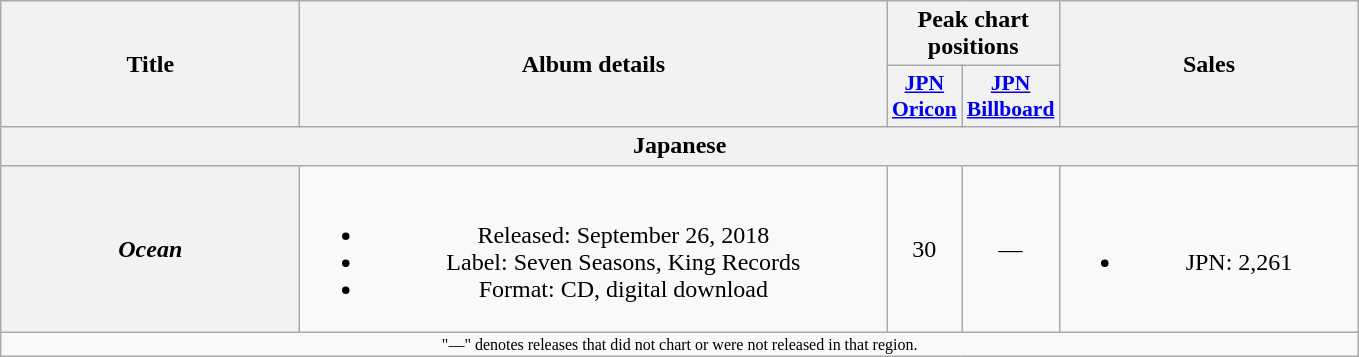<table class="wikitable plainrowheaders" style="text-align:center;">
<tr>
<th scope="col" rowspan="2" style="width:12em;">Title</th>
<th scope="col" rowspan="2" style="width:24em;">Album details</th>
<th scope="col" colspan="2">Peak chart positions</th>
<th scope="col" rowspan="2" style="width:12em;">Sales</th>
</tr>
<tr>
<th scope="col" style="width:2.5em;font-size:90%;"><a href='#'>JPN<br>Oricon</a><br></th>
<th scope="col" style="width:3em;font-size:90%;"><a href='#'>JPN<br>Billboard</a><br></th>
</tr>
<tr>
<th colspan="6">Japanese</th>
</tr>
<tr>
<th scope="row"><em>Ocean</em></th>
<td><br><ul><li>Released:  September 26, 2018</li><li>Label:  Seven Seasons, King Records</li><li>Format:  CD, digital download</li></ul></td>
<td>30</td>
<td>—</td>
<td><br><ul><li>JPN: 2,261</li></ul></td>
</tr>
<tr>
<td colspan="6" style="font-size:8pt;">"—" denotes releases that did not chart or were not released in that region.</td>
</tr>
</table>
